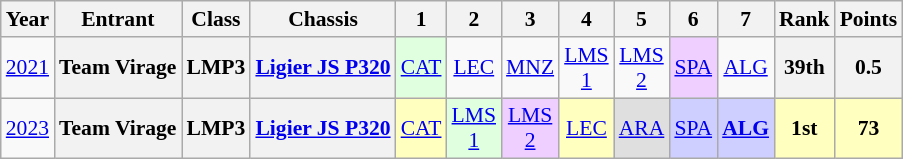<table class="wikitable" style="text-align:center; font-size:90%">
<tr>
<th>Year</th>
<th>Entrant</th>
<th>Class</th>
<th>Chassis</th>
<th>1</th>
<th>2</th>
<th>3</th>
<th>4</th>
<th>5</th>
<th>6</th>
<th>7</th>
<th>Rank</th>
<th>Points</th>
</tr>
<tr>
<td><a href='#'>2021</a></td>
<th>Team Virage</th>
<th>LMP3</th>
<th><a href='#'>Ligier JS P320</a></th>
<td style="background:#DFFFDF;"><a href='#'>CAT</a><br></td>
<td style="background:#;"><a href='#'>LEC</a></td>
<td style="background:#;"><a href='#'>MNZ</a></td>
<td style="background:#;"><a href='#'>LMS<br>1</a></td>
<td style="background:#;"><a href='#'>LMS<br>2</a></td>
<td style="background:#EFCFFF;"><a href='#'>SPA</a><br></td>
<td style="background:#;"><a href='#'>ALG</a></td>
<th>39th</th>
<th>0.5</th>
</tr>
<tr>
<td><a href='#'>2023</a></td>
<th>Team Virage</th>
<th>LMP3</th>
<th><a href='#'>Ligier JS P320</a></th>
<td style="background:#FFFFBF;"><a href='#'>CAT</a><br></td>
<td style="background:#DFFFDF;"><a href='#'>LMS<br>1</a><br></td>
<td style="background:#EFCFFF;"><a href='#'>LMS<br>2</a><br></td>
<td style="background:#FFFFBF;"><a href='#'>LEC</a><br></td>
<td style="background:#DFDFDF;"><a href='#'>ARA</a><br></td>
<td style="background:#CFCFFF;"><a href='#'>SPA</a><br></td>
<td style="background:#CFCFFF;"><strong><a href='#'>ALG</a></strong><br></td>
<th style="background:#FFFFBF;">1st</th>
<th style="background:#FFFFBF;">73</th>
</tr>
</table>
